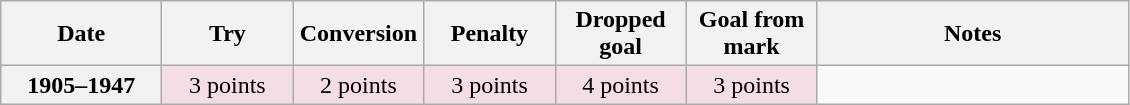<table class="wikitable">
<tr>
<th scope="col" width="100px">Date</th>
<th scope="col" width="80px">Try</th>
<th scope="col" width="80px">Conversion</th>
<th scope="col" width="80px">Penalty</th>
<th scope="col" width="80px">Dropped goal</th>
<th scope="col" width="80px">Goal from mark</th>
<th scope="col" width="200px">Notes<br></th>
</tr>
<tr style="text-align:center;background:#F4DDE7;">
<th>1905–1947</th>
<td>3 points</td>
<td>2 points</td>
<td>3 points</td>
<td>4 points</td>
<td>3 points<br></td>
</tr>
</table>
